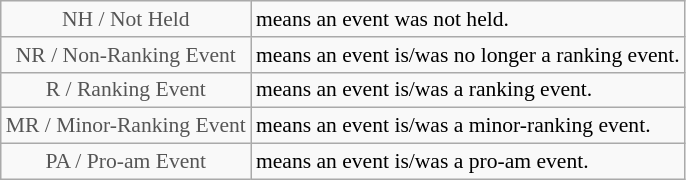<table class="wikitable" style="font-size:90%">
<tr>
<td style="text-align:center; color:#555555;" colspan="4">NH / Not Held</td>
<td>means an event was not held.</td>
</tr>
<tr>
<td style="text-align:center; color:#555555;" colspan="4">NR / Non-Ranking Event</td>
<td>means an event is/was no longer a ranking event.</td>
</tr>
<tr>
<td style="text-align:center; color:#555555;" colspan="4">R / Ranking Event</td>
<td>means an event is/was a ranking event.</td>
</tr>
<tr>
<td style="text-align:center; color:#555555;" colspan="4">MR / Minor-Ranking Event</td>
<td>means an event is/was a minor-ranking event.</td>
</tr>
<tr>
<td style="text-align:center; color:#555555;" colspan="4">PA / Pro-am Event</td>
<td>means an event is/was a pro-am event.</td>
</tr>
</table>
